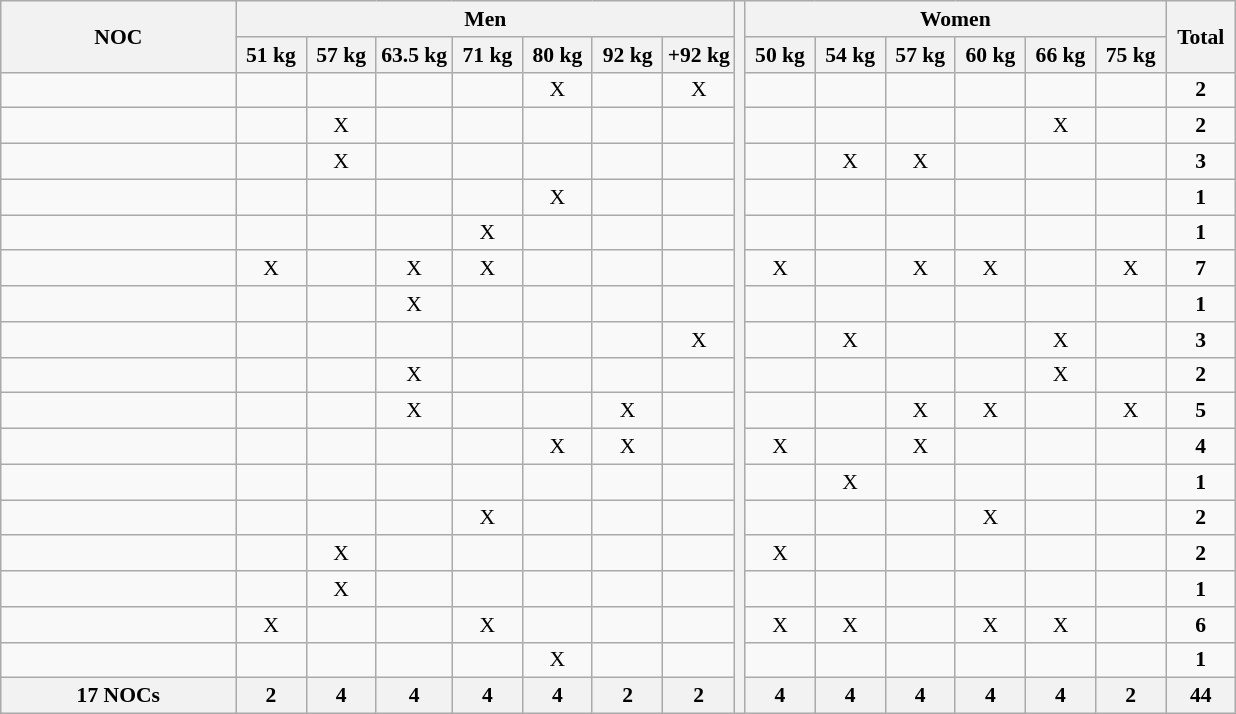<table class="wikitable" style="text-align:center; font-size:90%">
<tr>
<th rowspan=2 width=150 align=left>NOC</th>
<th colspan=7>Men</th>
<th rowspan=20></th>
<th colspan=6>Women</th>
<th rowspan=2 width=40>Total</th>
</tr>
<tr>
<th width=40>51 kg</th>
<th width=40>57 kg</th>
<th width=40>63.5 kg</th>
<th width=40>71 kg</th>
<th width=40>80 kg</th>
<th width=40>92 kg</th>
<th width=40>+92 kg</th>
<th width=40>50 kg</th>
<th width=40>54 kg</th>
<th width=40>57 kg</th>
<th width=40>60 kg</th>
<th width=40>66 kg</th>
<th width=40>75 kg</th>
</tr>
<tr>
<td align=left></td>
<td></td>
<td></td>
<td></td>
<td></td>
<td>X</td>
<td></td>
<td>X</td>
<td></td>
<td></td>
<td></td>
<td></td>
<td></td>
<td></td>
<td><strong>2</strong></td>
</tr>
<tr>
<td align=left></td>
<td></td>
<td>X</td>
<td></td>
<td></td>
<td></td>
<td></td>
<td></td>
<td></td>
<td></td>
<td></td>
<td></td>
<td>X</td>
<td></td>
<td><strong>2</strong></td>
</tr>
<tr>
<td align=left></td>
<td></td>
<td>X</td>
<td></td>
<td></td>
<td></td>
<td></td>
<td></td>
<td></td>
<td>X</td>
<td>X</td>
<td></td>
<td></td>
<td></td>
<td><strong>3</strong></td>
</tr>
<tr>
<td align=left></td>
<td></td>
<td></td>
<td></td>
<td></td>
<td>X</td>
<td></td>
<td></td>
<td></td>
<td></td>
<td></td>
<td></td>
<td></td>
<td></td>
<td><strong>1</strong></td>
</tr>
<tr>
<td align=left></td>
<td></td>
<td></td>
<td></td>
<td>X</td>
<td></td>
<td></td>
<td></td>
<td></td>
<td></td>
<td></td>
<td></td>
<td></td>
<td></td>
<td><strong>1</strong></td>
</tr>
<tr>
<td align=left></td>
<td>X</td>
<td></td>
<td>X</td>
<td>X</td>
<td></td>
<td></td>
<td></td>
<td>X</td>
<td></td>
<td>X</td>
<td>X</td>
<td></td>
<td>X</td>
<td><strong>7</strong></td>
</tr>
<tr>
<td align=left></td>
<td></td>
<td></td>
<td>X</td>
<td></td>
<td></td>
<td></td>
<td></td>
<td></td>
<td></td>
<td></td>
<td></td>
<td></td>
<td></td>
<td><strong>1</strong></td>
</tr>
<tr>
<td align=left></td>
<td></td>
<td></td>
<td></td>
<td></td>
<td></td>
<td></td>
<td>X</td>
<td></td>
<td>X</td>
<td></td>
<td></td>
<td>X</td>
<td></td>
<td><strong>3</strong></td>
</tr>
<tr>
<td align=left></td>
<td></td>
<td></td>
<td>X</td>
<td></td>
<td></td>
<td></td>
<td></td>
<td></td>
<td></td>
<td></td>
<td></td>
<td>X</td>
<td></td>
<td><strong>2</strong></td>
</tr>
<tr>
<td align=left></td>
<td></td>
<td></td>
<td>X</td>
<td></td>
<td></td>
<td>X</td>
<td></td>
<td></td>
<td></td>
<td>X</td>
<td>X</td>
<td></td>
<td>X</td>
<td><strong>5</strong></td>
</tr>
<tr>
<td align=left></td>
<td></td>
<td></td>
<td></td>
<td></td>
<td>X</td>
<td>X</td>
<td></td>
<td>X</td>
<td></td>
<td>X</td>
<td></td>
<td></td>
<td></td>
<td><strong>4</strong></td>
</tr>
<tr>
<td align=left></td>
<td></td>
<td></td>
<td></td>
<td></td>
<td></td>
<td></td>
<td></td>
<td></td>
<td>X</td>
<td></td>
<td></td>
<td></td>
<td></td>
<td><strong>1</strong></td>
</tr>
<tr>
<td align=left></td>
<td></td>
<td></td>
<td></td>
<td>X</td>
<td></td>
<td></td>
<td></td>
<td></td>
<td></td>
<td></td>
<td>X</td>
<td></td>
<td></td>
<td><strong>2</strong></td>
</tr>
<tr>
<td align=left></td>
<td></td>
<td>X</td>
<td></td>
<td></td>
<td></td>
<td></td>
<td></td>
<td>X</td>
<td></td>
<td></td>
<td></td>
<td></td>
<td></td>
<td><strong>2</strong></td>
</tr>
<tr>
<td align=left></td>
<td></td>
<td>X</td>
<td></td>
<td></td>
<td></td>
<td></td>
<td></td>
<td></td>
<td></td>
<td></td>
<td></td>
<td></td>
<td></td>
<td><strong>1</strong></td>
</tr>
<tr>
<td align=left></td>
<td>X</td>
<td></td>
<td></td>
<td>X</td>
<td></td>
<td></td>
<td></td>
<td>X</td>
<td>X</td>
<td></td>
<td>X</td>
<td>X</td>
<td></td>
<td><strong>6</strong></td>
</tr>
<tr>
<td align=left></td>
<td></td>
<td></td>
<td></td>
<td></td>
<td>X</td>
<td></td>
<td></td>
<td></td>
<td></td>
<td></td>
<td></td>
<td></td>
<td></td>
<td><strong>1</strong></td>
</tr>
<tr>
<th>17 NOCs</th>
<th>2</th>
<th>4</th>
<th>4</th>
<th>4</th>
<th>4</th>
<th>2</th>
<th>2</th>
<th>4</th>
<th>4</th>
<th>4</th>
<th>4</th>
<th>4</th>
<th>2</th>
<th>44</th>
</tr>
</table>
